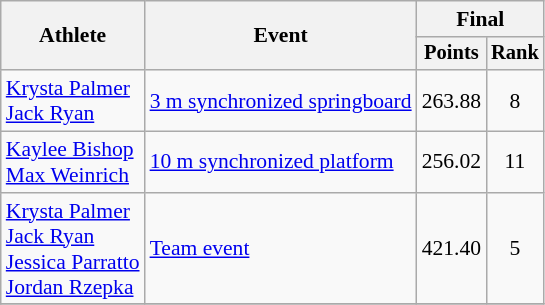<table class="wikitable" style="text-align:center; font-size:90%;">
<tr>
<th rowspan=2>Athlete</th>
<th rowspan=2>Event</th>
<th colspan=2>Final</th>
</tr>
<tr style="font-size:95%">
<th>Points</th>
<th>Rank</th>
</tr>
<tr>
<td align=left><a href='#'>Krysta Palmer</a><br> <a href='#'>Jack Ryan</a></td>
<td align=left><a href='#'>3 m synchronized springboard</a></td>
<td>263.88</td>
<td>8</td>
</tr>
<tr>
<td align=left><a href='#'>Kaylee Bishop</a><br> <a href='#'>Max Weinrich</a></td>
<td align=left><a href='#'>10 m synchronized platform</a></td>
<td>256.02</td>
<td>11</td>
</tr>
<tr>
<td align=left><a href='#'>Krysta Palmer</a><br> <a href='#'>Jack Ryan</a><br> <a href='#'>Jessica Parratto</a><br> <a href='#'>Jordan Rzepka</a></td>
<td align=left><a href='#'>Team event</a></td>
<td>421.40</td>
<td>5</td>
</tr>
<tr>
</tr>
</table>
